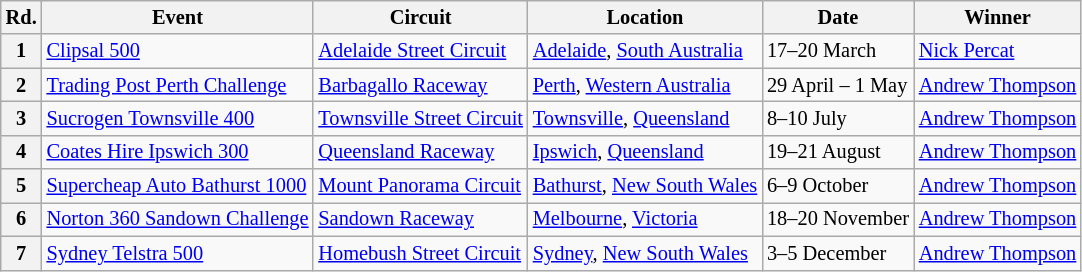<table class="wikitable" style="font-size: 85%">
<tr>
<th>Rd.</th>
<th>Event</th>
<th>Circuit</th>
<th>Location</th>
<th>Date</th>
<th>Winner</th>
</tr>
<tr>
<th>1</th>
<td> <a href='#'>Clipsal 500</a></td>
<td><a href='#'>Adelaide Street Circuit</a></td>
<td><a href='#'>Adelaide</a>, <a href='#'>South Australia</a></td>
<td>17–20 March</td>
<td> <a href='#'>Nick Percat</a></td>
</tr>
<tr>
<th>2</th>
<td> <a href='#'>Trading Post Perth Challenge</a></td>
<td><a href='#'>Barbagallo Raceway</a></td>
<td><a href='#'>Perth</a>, <a href='#'>Western Australia</a></td>
<td>29 April – 1 May</td>
<td> <a href='#'>Andrew Thompson</a></td>
</tr>
<tr>
<th>3</th>
<td> <a href='#'>Sucrogen Townsville 400</a></td>
<td><a href='#'>Townsville Street Circuit</a></td>
<td><a href='#'>Townsville</a>, <a href='#'>Queensland</a></td>
<td>8–10 July</td>
<td> <a href='#'>Andrew Thompson</a></td>
</tr>
<tr>
<th>4</th>
<td> <a href='#'>Coates Hire Ipswich 300</a></td>
<td><a href='#'>Queensland Raceway</a></td>
<td><a href='#'>Ipswich</a>, <a href='#'>Queensland</a></td>
<td>19–21 August</td>
<td> <a href='#'>Andrew Thompson</a></td>
</tr>
<tr>
<th>5</th>
<td> <a href='#'>Supercheap Auto Bathurst 1000</a></td>
<td><a href='#'>Mount Panorama Circuit</a></td>
<td><a href='#'>Bathurst</a>, <a href='#'>New South Wales</a></td>
<td>6–9 October</td>
<td> <a href='#'>Andrew Thompson</a></td>
</tr>
<tr>
<th>6</th>
<td> <a href='#'>Norton 360 Sandown Challenge</a></td>
<td><a href='#'>Sandown Raceway</a></td>
<td><a href='#'>Melbourne</a>, <a href='#'>Victoria</a></td>
<td>18–20 November</td>
<td> <a href='#'>Andrew Thompson</a></td>
</tr>
<tr>
<th>7</th>
<td> <a href='#'>Sydney Telstra 500</a></td>
<td><a href='#'>Homebush Street Circuit</a></td>
<td><a href='#'>Sydney</a>, <a href='#'>New South Wales</a></td>
<td>3–5 December</td>
<td> <a href='#'>Andrew Thompson</a></td>
</tr>
</table>
